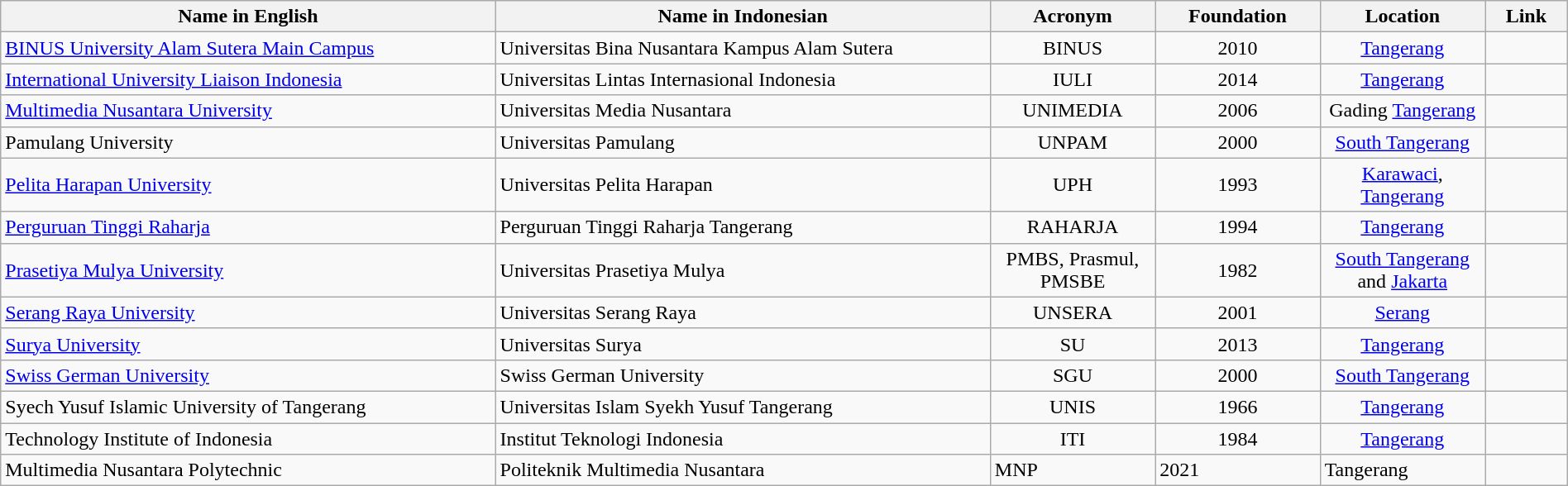<table class="wikitable sortable" style="width:100%;">
<tr>
<th>Name in English</th>
<th>Name in Indonesian</th>
<th>Acronym</th>
<th>Foundation</th>
<th>Location</th>
<th class="unsortable">Link</th>
</tr>
<tr>
<td style="width:30%;"><a href='#'>BINUS University Alam Sutera Main Campus</a></td>
<td style="width:30%;">Universitas Bina Nusantara Kampus Alam Sutera</td>
<td style="width:10%; text-align:center;">BINUS</td>
<td style="width:10%; text-align:center;">2010</td>
<td style="width:10%; text-align:center;"><a href='#'>Tangerang</a></td>
<td style="width:5%; text-align:center;"></td>
</tr>
<tr>
<td style="width:30%;"><a href='#'>International University Liaison Indonesia</a></td>
<td style="width:30%;">Universitas Lintas Internasional Indonesia</td>
<td style="width:10%; text-align:center;">IULI</td>
<td style="width:10%; text-align:center;">2014</td>
<td style="width:10%; text-align:center;"><a href='#'>Tangerang</a></td>
<td style="width:5%; text-align:center;"></td>
</tr>
<tr>
<td style="width:30%;"><a href='#'>Multimedia Nusantara University</a></td>
<td style="width:30%;">Universitas Media Nusantara</td>
<td style="width:10%; text-align:center;">UNIMEDIA</td>
<td style="width:10%; text-align:center;">2006</td>
<td style="width:10%; text-align:center;">Gading <a href='#'>Tangerang</a></td>
<td style="width:5%; text-align:center;"></td>
</tr>
<tr>
<td style="width:30%;">Pamulang University</td>
<td style="width:30%;">Universitas Pamulang</td>
<td style="width:10%; text-align:center;">UNPAM</td>
<td style="width:10%; text-align:center;">2000</td>
<td style="width:10%; text-align:center;"><a href='#'>South Tangerang</a></td>
<td style="width:5%; text-align:center;"></td>
</tr>
<tr>
<td style="width:30%;"><a href='#'>Pelita Harapan University</a></td>
<td style="width:30%;">Universitas Pelita Harapan</td>
<td style="width:10%; text-align:center;">UPH</td>
<td style="width:10%; text-align:center;">1993</td>
<td style="width:10%; text-align:center;"><a href='#'>Karawaci</a>, <a href='#'>Tangerang</a></td>
<td style="width:5%; text-align:center;"></td>
</tr>
<tr>
<td style="width:30%;"><a href='#'>Perguruan Tinggi Raharja</a></td>
<td style="width:30%;">Perguruan Tinggi Raharja Tangerang</td>
<td style="width:10%; text-align:center;">RAHARJA</td>
<td style="width:10%; text-align:center;">1994</td>
<td style="width:10%; text-align:center;"><a href='#'>Tangerang</a></td>
<td style="width:5%; text-align:center;"></td>
</tr>
<tr>
<td style="width:30%;"><a href='#'>Prasetiya Mulya University</a></td>
<td style="width:30%;">Universitas Prasetiya Mulya</td>
<td style="width:10%; text-align:center;">PMBS, Prasmul, PMSBE</td>
<td style="width:10%; text-align:center;">1982</td>
<td style="width:10%; text-align:center;"><a href='#'>South Tangerang</a> and <a href='#'>Jakarta</a></td>
<td style="width:5%; text-align:center;"></td>
</tr>
<tr>
<td style="width:30%;"><a href='#'>Serang Raya University</a></td>
<td style="width:30%;">Universitas Serang Raya</td>
<td style="width:10%; text-align:center;">UNSERA</td>
<td style="width:10%; text-align:center;">2001</td>
<td style="width:10%; text-align:center;"><a href='#'>Serang</a></td>
<td style="width:5%; text-align:center;"></td>
</tr>
<tr>
<td style="width:30%;"><a href='#'>Surya University</a></td>
<td style="width:30%;">Universitas Surya</td>
<td style="width:10%; text-align:center;">SU</td>
<td style="width:10%; text-align:center;">2013</td>
<td style="width:10%; text-align:center;"><a href='#'>Tangerang</a></td>
<td style="width:5%; text-align:center;"></td>
</tr>
<tr>
<td style="width:30%;"><a href='#'>Swiss German University</a></td>
<td style="width:30%;">Swiss German University</td>
<td style="width:10%; text-align:center;">SGU</td>
<td style="width:10%; text-align:center;">2000</td>
<td style="width:10%; text-align:center;"><a href='#'>South Tangerang</a></td>
<td style="width:5%; text-align:center;"></td>
</tr>
<tr>
<td style="width:30%;">Syech Yusuf Islamic University of Tangerang</td>
<td style="width:30%;">Universitas Islam Syekh Yusuf Tangerang</td>
<td style="width:10%; text-align:center;">UNIS</td>
<td style="width:10%; text-align:center;">1966</td>
<td style="width:10%; text-align:center;"><a href='#'>Tangerang</a></td>
<td style="width:5%; text-align:center;"></td>
</tr>
<tr>
<td style="width:30%;">Technology Institute of Indonesia</td>
<td style="width:30%;">Institut Teknologi Indonesia</td>
<td style="width:10%; text-align:center;">ITI</td>
<td style="width:10%; text-align:center;">1984</td>
<td style="width:10%; text-align:center;"><a href='#'>Tangerang</a></td>
<td style="width:5%; text-align:center;"></td>
</tr>
<tr>
<td>Multimedia Nusantara Polytechnic</td>
<td>Politeknik Multimedia Nusantara</td>
<td>MNP</td>
<td>2021</td>
<td>Tangerang</td>
<td></td>
</tr>
</table>
